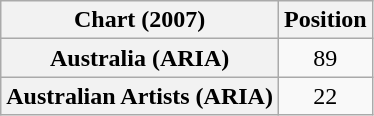<table class="wikitable plainrowheaders" style="text-align:center">
<tr>
<th scope="col">Chart (2007)</th>
<th scope="col">Position</th>
</tr>
<tr>
<th scope="row">Australia (ARIA)</th>
<td>89</td>
</tr>
<tr>
<th scope="row">Australian Artists (ARIA)</th>
<td>22</td>
</tr>
</table>
